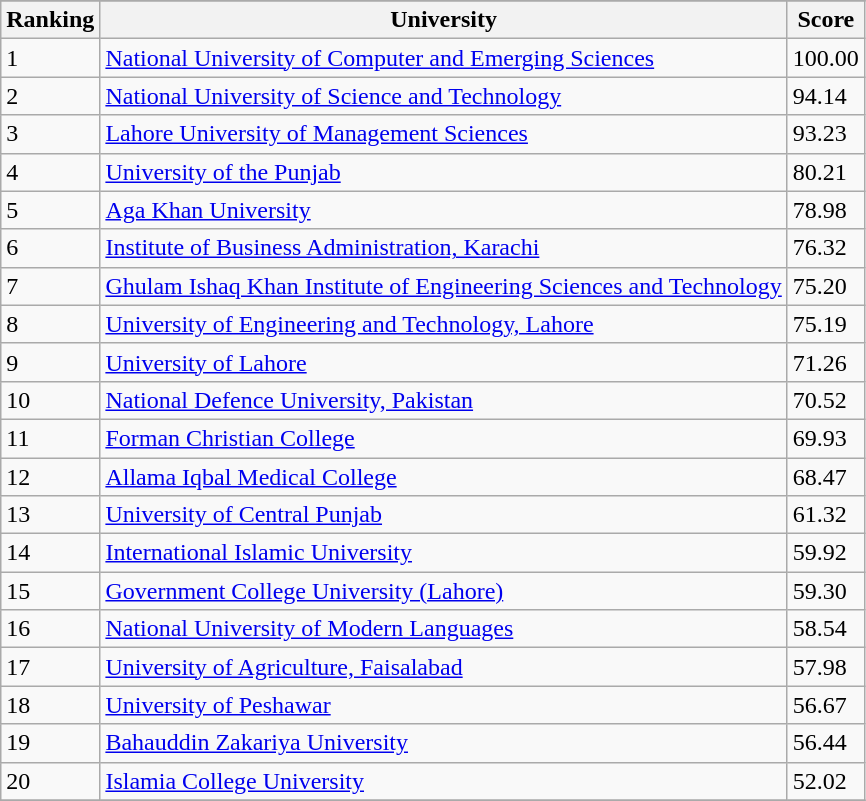<table class="wikitable sortable">
<tr>
</tr>
<tr>
<th>Ranking</th>
<th>University</th>
<th>Score</th>
</tr>
<tr>
<td>1</td>
<td><a href='#'>National University of Computer and Emerging Sciences</a></td>
<td>100.00</td>
</tr>
<tr>
<td>2</td>
<td><a href='#'>National University of Science and Technology</a></td>
<td>94.14</td>
</tr>
<tr>
<td>3</td>
<td><a href='#'>Lahore University of Management Sciences</a></td>
<td>93.23</td>
</tr>
<tr>
<td>4</td>
<td><a href='#'>University of the Punjab</a></td>
<td>80.21</td>
</tr>
<tr>
<td>5</td>
<td><a href='#'>Aga Khan University</a></td>
<td>78.98</td>
</tr>
<tr>
<td>6</td>
<td><a href='#'>Institute of Business Administration, Karachi</a></td>
<td>76.32</td>
</tr>
<tr>
<td>7</td>
<td><a href='#'>Ghulam Ishaq Khan Institute of Engineering Sciences and Technology</a></td>
<td>75.20</td>
</tr>
<tr>
<td>8</td>
<td><a href='#'>University of Engineering and Technology, Lahore</a></td>
<td>75.19</td>
</tr>
<tr>
<td>9</td>
<td><a href='#'>University of Lahore</a></td>
<td>71.26</td>
</tr>
<tr>
<td>10</td>
<td><a href='#'>National Defence University, Pakistan</a></td>
<td>70.52</td>
</tr>
<tr>
<td>11</td>
<td><a href='#'>Forman Christian College</a></td>
<td>69.93</td>
</tr>
<tr>
<td>12</td>
<td><a href='#'>Allama Iqbal Medical College</a></td>
<td>68.47</td>
</tr>
<tr>
<td>13</td>
<td><a href='#'>University of Central Punjab</a></td>
<td>61.32</td>
</tr>
<tr>
<td>14</td>
<td><a href='#'>International Islamic University</a></td>
<td>59.92</td>
</tr>
<tr>
<td>15</td>
<td><a href='#'>Government College University (Lahore)</a></td>
<td>59.30</td>
</tr>
<tr>
<td>16</td>
<td><a href='#'>National University of Modern Languages</a></td>
<td>58.54</td>
</tr>
<tr>
<td>17</td>
<td><a href='#'>University of Agriculture, Faisalabad</a></td>
<td>57.98</td>
</tr>
<tr>
<td>18</td>
<td><a href='#'>University of Peshawar</a></td>
<td>56.67</td>
</tr>
<tr>
<td>19</td>
<td><a href='#'>Bahauddin Zakariya University</a></td>
<td>56.44</td>
</tr>
<tr>
<td>20</td>
<td><a href='#'>Islamia College University</a></td>
<td>52.02</td>
</tr>
<tr>
</tr>
</table>
